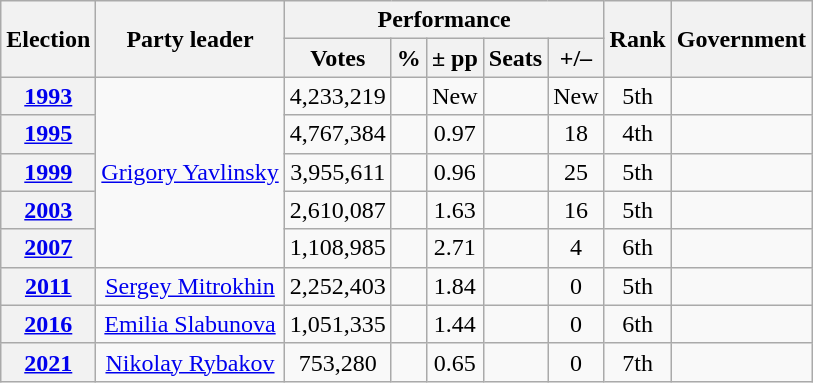<table class=wikitable style=text-align:center>
<tr>
<th rowspan="2"><strong>Election</strong></th>
<th rowspan="2">Party leader</th>
<th colspan="5" scope="col">Performance</th>
<th rowspan="2">Rank</th>
<th rowspan="2">Government</th>
</tr>
<tr>
<th><strong>Votes</strong></th>
<th><strong>%</strong></th>
<th><strong>± pp</strong></th>
<th><strong>Seats</strong></th>
<th><strong>+/–</strong></th>
</tr>
<tr>
<th><a href='#'>1993</a></th>
<td rowspan="5"><a href='#'>Grigory Yavlinsky</a></td>
<td>4,233,219</td>
<td></td>
<td>New</td>
<td></td>
<td>New</td>
<td>5th</td>
<td></td>
</tr>
<tr>
<th><a href='#'>1995</a></th>
<td>4,767,384</td>
<td></td>
<td> 0.97</td>
<td></td>
<td> 18</td>
<td> 4th</td>
<td></td>
</tr>
<tr>
<th><a href='#'>1999</a></th>
<td>3,955,611</td>
<td></td>
<td> 0.96</td>
<td></td>
<td> 25</td>
<td> 5th</td>
<td></td>
</tr>
<tr>
<th><a href='#'>2003</a></th>
<td>2,610,087</td>
<td></td>
<td> 1.63</td>
<td></td>
<td> 16</td>
<td> 5th</td>
<td></td>
</tr>
<tr>
<th><a href='#'>2007</a></th>
<td>1,108,985</td>
<td></td>
<td> 2.71</td>
<td></td>
<td> 4</td>
<td> 6th</td>
<td></td>
</tr>
<tr>
<th><a href='#'>2011</a></th>
<td><a href='#'>Sergey Mitrokhin</a></td>
<td>2,252,403</td>
<td></td>
<td> 1.84</td>
<td></td>
<td> 0</td>
<td> 5th</td>
<td></td>
</tr>
<tr>
<th><a href='#'>2016</a></th>
<td><a href='#'>Emilia Slabunova</a></td>
<td>1,051,335</td>
<td></td>
<td> 1.44</td>
<td></td>
<td> 0</td>
<td> 6th</td>
<td></td>
</tr>
<tr>
<th><a href='#'>2021</a></th>
<td><a href='#'>Nikolay Rybakov</a></td>
<td>753,280</td>
<td></td>
<td> 0.65</td>
<td></td>
<td> 0</td>
<td> 7th</td>
<td></td>
</tr>
</table>
